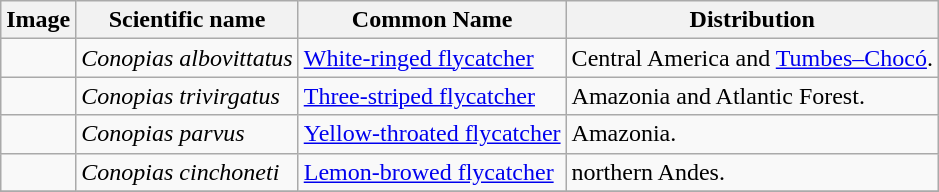<table class="wikitable">
<tr>
<th>Image</th>
<th>Scientific name</th>
<th>Common Name</th>
<th>Distribution</th>
</tr>
<tr>
<td></td>
<td><em>Conopias albovittatus</em></td>
<td><a href='#'>White-ringed flycatcher</a></td>
<td>Central America and <a href='#'>Tumbes–Chocó</a>.</td>
</tr>
<tr>
<td></td>
<td><em>Conopias trivirgatus</em></td>
<td><a href='#'>Three-striped flycatcher</a></td>
<td>Amazonia and Atlantic Forest.</td>
</tr>
<tr>
<td></td>
<td><em>Conopias parvus</em></td>
<td><a href='#'>Yellow-throated flycatcher</a></td>
<td>Amazonia.</td>
</tr>
<tr>
<td></td>
<td><em>Conopias cinchoneti</em></td>
<td><a href='#'>Lemon-browed flycatcher</a></td>
<td>northern Andes.</td>
</tr>
<tr>
</tr>
</table>
